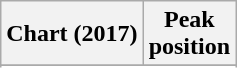<table class="wikitable sortable plainrowheaders" style="text-align:center">
<tr>
<th scope="col">Chart (2017)</th>
<th scope="col">Peak<br> position</th>
</tr>
<tr>
</tr>
<tr>
</tr>
<tr>
</tr>
<tr>
</tr>
<tr>
</tr>
<tr>
</tr>
<tr>
</tr>
<tr>
</tr>
<tr>
</tr>
<tr>
</tr>
<tr>
</tr>
<tr>
</tr>
<tr>
</tr>
<tr>
</tr>
</table>
